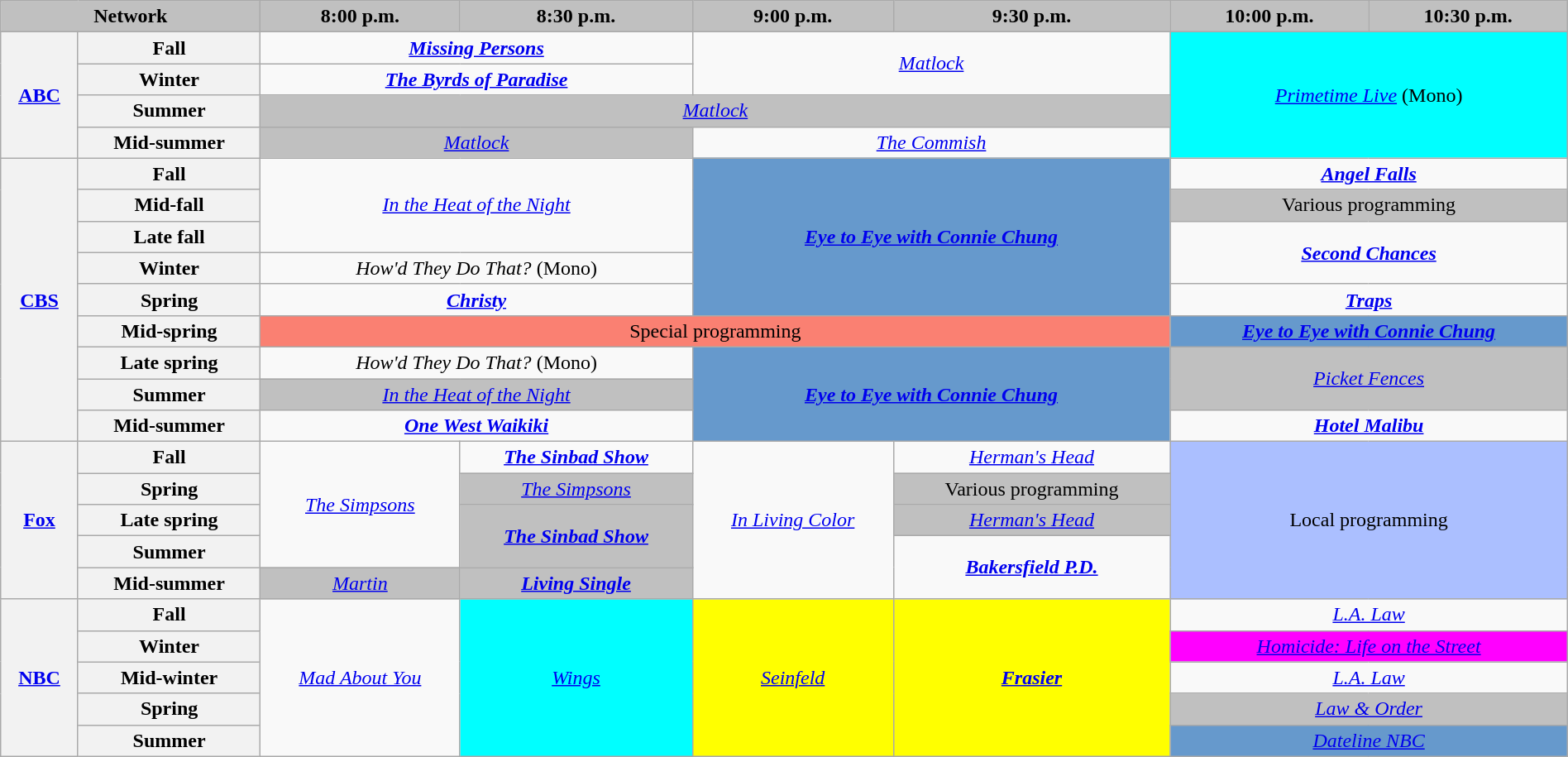<table class="wikitable" style="width:100%;margin-right:0;text-align:center">
<tr>
<th colspan="2" style="background-color:#C0C0C0;text-align:center">Network</th>
<th style="background-color:#C0C0C0;text-align:center">8:00 p.m.</th>
<th style="background-color:#C0C0C0;text-align:center">8:30 p.m.</th>
<th style="background-color:#C0C0C0;text-align:center">9:00 p.m.</th>
<th style="background-color:#C0C0C0;text-align:center">9:30 p.m.</th>
<th style="background-color:#C0C0C0;text-align:center">10:00 p.m.</th>
<th style="background-color:#C0C0C0;text-align:center">10:30 p.m.</th>
</tr>
<tr>
<th rowspan="4"><a href='#'>ABC</a></th>
<th>Fall</th>
<td colspan="2"><strong><em><a href='#'>Missing Persons</a></em></strong></td>
<td rowspan="2" colspan="2"><em><a href='#'>Matlock</a></em></td>
<td rowspan="4" colspan="2" style="background:cyan;"><em><a href='#'>Primetime Live</a></em> (Mono) </td>
</tr>
<tr>
<th>Winter</th>
<td colspan="2"><strong><em><a href='#'>The Byrds of Paradise</a></em></strong></td>
</tr>
<tr>
<th>Summer</th>
<td colspan="4" style="background:#C0C0C0;"><em><a href='#'>Matlock</a></em> </td>
</tr>
<tr>
<th>Mid-summer</th>
<td colspan="2" style="background:#C0C0C0;"><em><a href='#'>Matlock</a></em> </td>
<td colspan="2"><em><a href='#'>The Commish</a></em></td>
</tr>
<tr>
<th rowspan="9"><a href='#'>CBS</a></th>
<th>Fall</th>
<td colspan="2" rowspan="3"><em><a href='#'>In the Heat of the Night</a></em></td>
<td colspan="2" rowspan="5" style="background:#6699CC;"><strong><em><a href='#'>Eye to Eye with Connie Chung</a></em></strong></td>
<td colspan="2"><strong><em><a href='#'>Angel Falls</a></em></strong></td>
</tr>
<tr>
<th>Mid-fall</th>
<td colspan="2" style="background:#C0C0C0;">Various programming</td>
</tr>
<tr>
<th>Late fall</th>
<td colspan="2" rowspan="2"><strong><em><a href='#'>Second Chances</a></em></strong></td>
</tr>
<tr>
<th>Winter</th>
<td colspan="2"><em>How'd They Do That?</em> (Mono)</td>
</tr>
<tr>
<th>Spring</th>
<td colspan="2"><strong><em><a href='#'>Christy</a></em></strong></td>
<td colspan="2"><strong><em><a href='#'>Traps</a></em></strong></td>
</tr>
<tr>
<th>Mid-spring</th>
<td colspan="4" style="background:#FA8072;">Special programming</td>
<td colspan="2" style="background:#6699CC;"><strong><em><a href='#'>Eye to Eye with Connie Chung</a></em></strong></td>
</tr>
<tr>
<th>Late spring</th>
<td colspan="2"><em>How'd They Do That?</em> (Mono)</td>
<td colspan="2" rowspan="3" style="background:#6699CC;"><strong><em><a href='#'>Eye to Eye with Connie Chung</a></em></strong></td>
<td colspan="2" rowspan="2" style="background:#C0C0C0;"><em><a href='#'>Picket Fences</a></em> </td>
</tr>
<tr>
<th>Summer</th>
<td colspan="2" style="background:#C0C0C0;"><em><a href='#'>In the Heat of the Night</a></em> </td>
</tr>
<tr>
<th>Mid-summer</th>
<td colspan="2"><strong><em><a href='#'>One West Waikiki</a></em></strong></td>
<td colspan="2"><strong><em><a href='#'>Hotel Malibu</a></em></strong></td>
</tr>
<tr>
<th rowspan="5"><a href='#'>Fox</a></th>
<th>Fall</th>
<td rowspan="4"><em><a href='#'>The Simpsons</a></em></td>
<td><strong><em><a href='#'>The Sinbad Show</a></em></strong></td>
<td rowspan="5"><em><a href='#'>In Living Color</a></em></td>
<td><em><a href='#'>Herman's Head</a></em></td>
<td style="background-color:#abbfff;" colspan="2" rowspan="5">Local programming</td>
</tr>
<tr>
<th>Spring</th>
<td style="background:#C0C0C0;"><em><a href='#'>The Simpsons</a></em> </td>
<td style="background:#C0C0C0;">Various programming</td>
</tr>
<tr>
<th>Late spring</th>
<td rowspan="2" style="background:#C0C0C0;"><strong><em><a href='#'>The Sinbad Show</a></em></strong> </td>
<td style="background:#C0C0C0;"><em><a href='#'>Herman's Head</a></em> </td>
</tr>
<tr>
<th>Summer</th>
<td rowspan="2"><strong><em><a href='#'>Bakersfield P.D.</a></em></strong></td>
</tr>
<tr>
<th>Mid-summer</th>
<td style="background:#C0C0C0;"><em><a href='#'>Martin</a></em> </td>
<td style="background:#C0C0C0;"><strong><em><a href='#'>Living Single</a></em></strong> </td>
</tr>
<tr>
<th rowspan="5"><a href='#'>NBC</a></th>
<th>Fall</th>
<td rowspan="5"><em><a href='#'>Mad About You</a></em></td>
<td rowspan="5" style="background:cyan;"><em><a href='#'>Wings</a></em> </td>
<td rowspan="5" style="background:yellow;"><em><a href='#'>Seinfeld</a></em> </td>
<td rowspan="5" style="background:yellow;"><strong><em><a href='#'>Frasier</a></em></strong> </td>
<td colspan="2"><em><a href='#'>L.A. Law</a></em></td>
</tr>
<tr>
<th>Winter</th>
<td colspan="2" style="background:magenta;"><em><a href='#'>Homicide: Life on the Street</a></em> </td>
</tr>
<tr>
<th>Mid-winter</th>
<td colspan="2"><em><a href='#'>L.A. Law</a></em></td>
</tr>
<tr>
<th>Spring</th>
<td colspan="2" style="background:#C0C0C0;"><em><a href='#'>Law & Order</a></em> </td>
</tr>
<tr>
<th>Summer</th>
<td colspan="2" style="background:#6699CC;"><em><a href='#'>Dateline NBC</a></em></td>
</tr>
</table>
